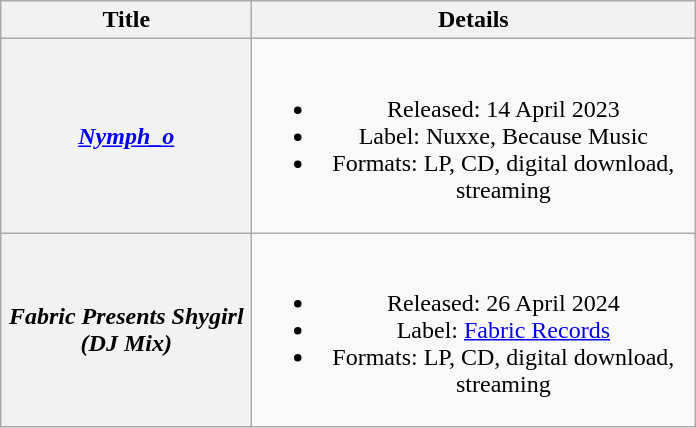<table class="wikitable plainrowheaders" style="text-align:center;">
<tr>
<th scope="col" style="width:10em;">Title</th>
<th scope="col" style="width:18em;">Details</th>
</tr>
<tr>
<th scope="row"><em><a href='#'>Nymph_o</a></em></th>
<td><br><ul><li>Released: 14 April 2023</li><li>Label: Nuxxe, Because Music</li><li>Formats: LP, CD, digital download, streaming</li></ul></td>
</tr>
<tr>
<th scope="row"><em>Fabric Presents Shygirl (DJ Mix)</em></th>
<td><br><ul><li>Released: 26 April 2024</li><li>Label: <a href='#'>Fabric Records</a></li><li>Formats: LP, CD, digital download, streaming</li></ul></td>
</tr>
</table>
